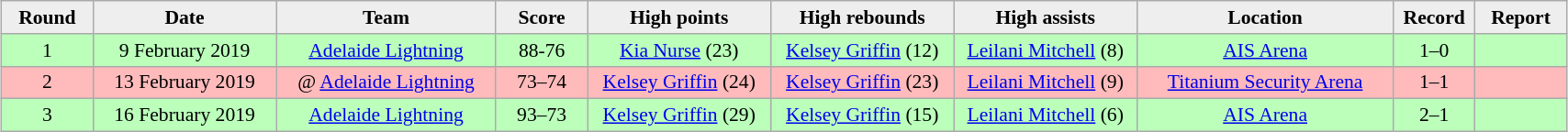<table class="wikitable" style="font-size:90%; text-align: center; width: 90%; margin:1em auto;">
<tr>
<th style="background:#eee; width: 5%;">Round</th>
<th style="background:#eee; width: 10%;">Date</th>
<th style="background:#eee; width: 12%;">Team</th>
<th style="background:#eee; width: 5%;">Score</th>
<th style="background:#eee; width: 10%;">High points</th>
<th style="background:#eee; width: 10%;">High rebounds</th>
<th style="background:#eee; width: 10%;">High assists</th>
<th style="background:#eee; width: 14%;">Location</th>
<th style="background:#eee; width: 4%;">Record</th>
<th style="background:#eee; width: 5%;">Report</th>
</tr>
<tr style="background:#bfb;">
<td>1</td>
<td>9 February 2019</td>
<td><a href='#'>Adelaide Lightning</a></td>
<td>88-76</td>
<td><a href='#'>Kia Nurse</a> (23)</td>
<td><a href='#'>Kelsey Griffin</a> (12)</td>
<td><a href='#'>Leilani Mitchell</a> (8)</td>
<td><a href='#'>AIS Arena</a></td>
<td>1–0</td>
<td></td>
</tr>
<tr style="background:#fbb;">
<td>2</td>
<td>13 February 2019</td>
<td>@ <a href='#'>Adelaide Lightning</a></td>
<td>73–74</td>
<td><a href='#'>Kelsey Griffin</a> (24)</td>
<td><a href='#'>Kelsey Griffin</a> (23)</td>
<td><a href='#'>Leilani Mitchell</a> (9)</td>
<td><a href='#'>Titanium Security Arena</a></td>
<td>1–1</td>
<td></td>
</tr>
<tr style="background:#bfb;">
<td>3</td>
<td>16 February 2019</td>
<td><a href='#'>Adelaide Lightning</a></td>
<td>93–73</td>
<td><a href='#'>Kelsey Griffin</a> (29)</td>
<td><a href='#'>Kelsey Griffin</a> (15)</td>
<td><a href='#'>Leilani Mitchell</a> (6)</td>
<td><a href='#'>AIS Arena</a></td>
<td>2–1</td>
<td></td>
</tr>
</table>
